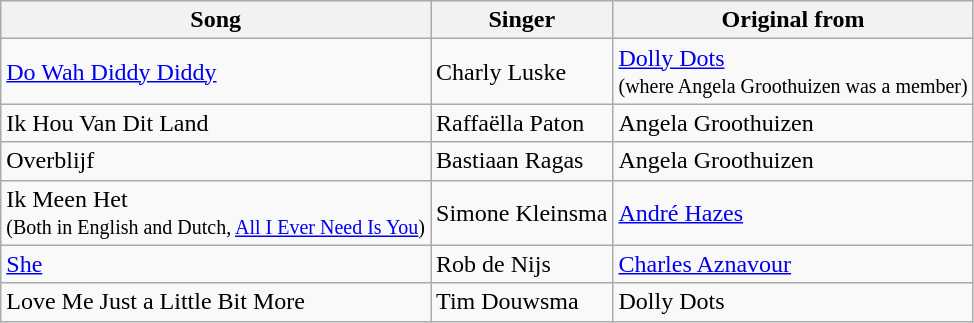<table class="wikitable">
<tr>
<th>Song</th>
<th>Singer</th>
<th>Original from</th>
</tr>
<tr>
<td><a href='#'>Do Wah Diddy Diddy</a></td>
<td>Charly Luske</td>
<td><a href='#'>Dolly Dots</a><br><small>(where Angela Groothuizen was a member)</small></td>
</tr>
<tr>
<td>Ik Hou Van Dit Land</td>
<td>Raffaëlla Paton</td>
<td>Angela Groothuizen</td>
</tr>
<tr>
<td>Overblijf</td>
<td>Bastiaan Ragas</td>
<td>Angela Groothuizen</td>
</tr>
<tr>
<td>Ik Meen Het <br><small>(Both in English and Dutch, <a href='#'>All I Ever Need Is You</a>)</small></td>
<td>Simone Kleinsma</td>
<td><a href='#'>André Hazes</a></td>
</tr>
<tr>
<td><a href='#'>She</a></td>
<td>Rob de Nijs</td>
<td><a href='#'>Charles Aznavour</a></td>
</tr>
<tr>
<td>Love Me Just a Little Bit More</td>
<td>Tim Douwsma</td>
<td>Dolly Dots</td>
</tr>
</table>
